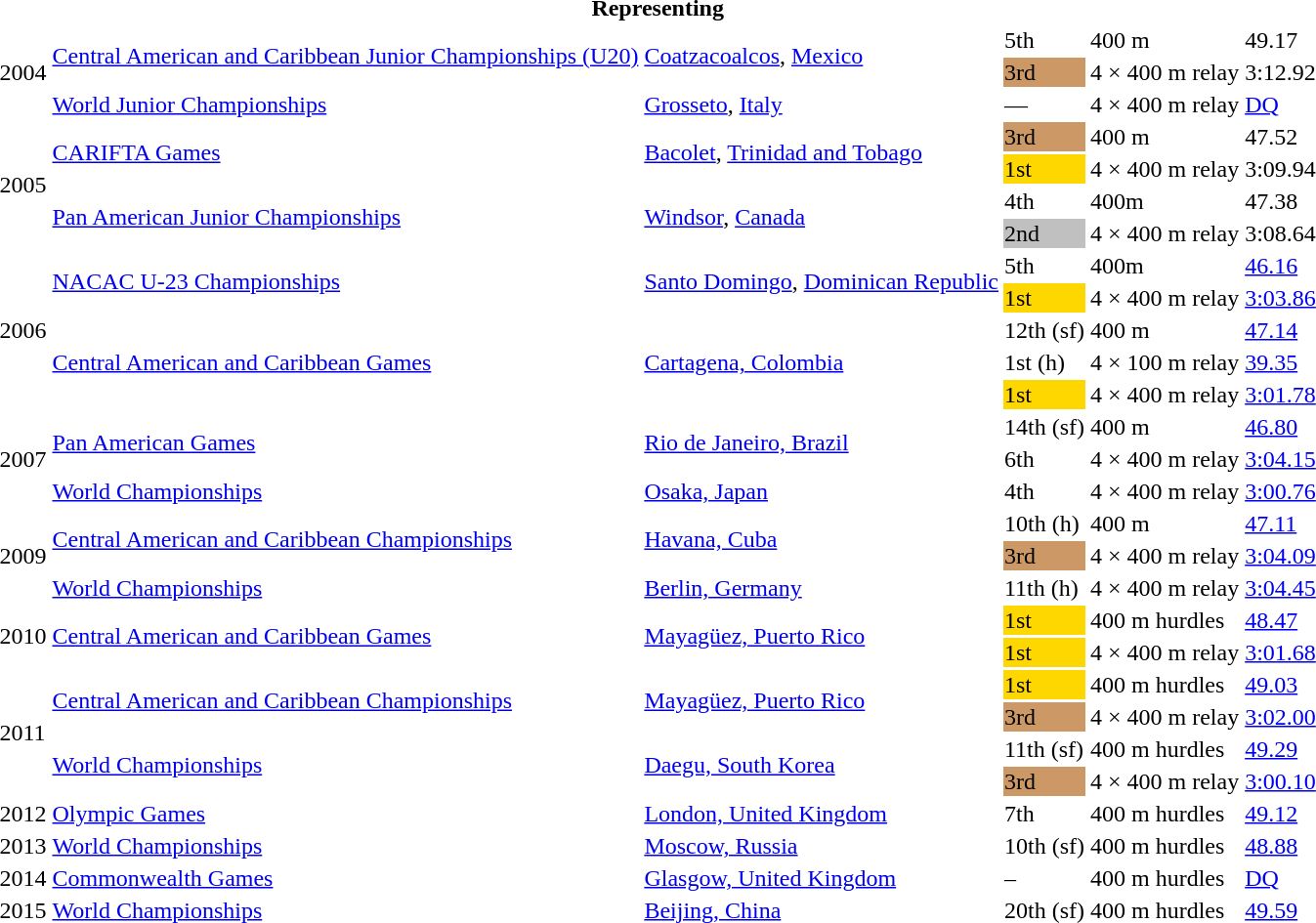<table>
<tr>
<th colspan="6">Representing </th>
</tr>
<tr>
<td rowspan = "3">2004</td>
<td rowspan = "2"><a href='#'>Central American and Caribbean Junior Championships (U20)</a></td>
<td rowspan = "2"><a href='#'>Coatzacoalcos</a>, <a href='#'>Mexico</a></td>
<td>5th</td>
<td>400 m</td>
<td>49.17</td>
</tr>
<tr>
<td bgcolor=cc9966>3rd</td>
<td>4 × 400 m relay</td>
<td>3:12.92</td>
</tr>
<tr>
<td><a href='#'>World Junior Championships</a></td>
<td><a href='#'>Grosseto</a>, <a href='#'>Italy</a></td>
<td>—</td>
<td>4 × 400 m relay</td>
<td><a href='#'>DQ</a></td>
</tr>
<tr>
<td rowspan=4>2005</td>
<td rowspan=2><a href='#'>CARIFTA Games</a></td>
<td rowspan=2><a href='#'>Bacolet</a>, <a href='#'>Trinidad and Tobago</a></td>
<td bgcolor=cc9966>3rd</td>
<td>400 m</td>
<td>47.52</td>
</tr>
<tr>
<td bgcolor=gold>1st</td>
<td>4 × 400 m relay</td>
<td>3:09.94</td>
</tr>
<tr>
<td rowspan=2><a href='#'>Pan American Junior Championships</a></td>
<td rowspan=2><a href='#'>Windsor</a>, <a href='#'>Canada</a></td>
<td>4th</td>
<td>400m</td>
<td>47.38</td>
</tr>
<tr>
<td bgcolor=silver>2nd</td>
<td>4 × 400 m relay</td>
<td>3:08.64</td>
</tr>
<tr>
<td rowspan=5>2006</td>
<td rowspan=2><a href='#'>NACAC U-23 Championships</a></td>
<td rowspan=2><a href='#'>Santo Domingo</a>, <a href='#'>Dominican Republic</a></td>
<td>5th</td>
<td>400m</td>
<td><a href='#'>46.16</a></td>
</tr>
<tr>
<td bgcolor=gold>1st</td>
<td>4 × 400 m relay</td>
<td><a href='#'>3:03.86</a></td>
</tr>
<tr>
<td rowspan=3><a href='#'>Central American and Caribbean Games</a></td>
<td rowspan=3><a href='#'>Cartagena, Colombia</a></td>
<td>12th (sf)</td>
<td>400 m</td>
<td><a href='#'>47.14</a></td>
</tr>
<tr>
<td>1st (h)</td>
<td>4 × 100 m relay</td>
<td><a href='#'>39.35</a></td>
</tr>
<tr>
<td bgcolor=gold>1st</td>
<td>4 × 400 m relay</td>
<td><a href='#'>3:01.78</a></td>
</tr>
<tr>
<td rowspan=3>2007</td>
<td rowspan=2><a href='#'>Pan American Games</a></td>
<td rowspan=2><a href='#'>Rio de Janeiro, Brazil</a></td>
<td>14th (sf)</td>
<td>400 m</td>
<td><a href='#'>46.80</a></td>
</tr>
<tr>
<td>6th</td>
<td>4 × 400 m relay</td>
<td><a href='#'>3:04.15</a></td>
</tr>
<tr>
<td><a href='#'>World Championships</a></td>
<td><a href='#'>Osaka, Japan</a></td>
<td>4th</td>
<td>4 × 400 m relay</td>
<td><a href='#'>3:00.76</a></td>
</tr>
<tr>
<td rowspan=3>2009</td>
<td rowspan=2><a href='#'>Central American and Caribbean Championships</a></td>
<td rowspan=2><a href='#'>Havana, Cuba</a></td>
<td>10th (h)</td>
<td>400 m</td>
<td><a href='#'>47.11</a></td>
</tr>
<tr>
<td bgcolor=cc9966>3rd</td>
<td>4 × 400 m relay</td>
<td><a href='#'>3:04.09</a></td>
</tr>
<tr>
<td><a href='#'>World Championships</a></td>
<td><a href='#'>Berlin, Germany</a></td>
<td>11th (h)</td>
<td>4 × 400 m relay</td>
<td><a href='#'>3:04.45</a></td>
</tr>
<tr>
<td rowspan=2>2010</td>
<td rowspan=2><a href='#'>Central American and Caribbean Games</a></td>
<td rowspan=2><a href='#'>Mayagüez, Puerto Rico</a></td>
<td bgcolor=gold>1st</td>
<td>400 m hurdles</td>
<td><a href='#'>48.47</a></td>
</tr>
<tr>
<td bgcolor=gold>1st</td>
<td>4 × 400 m relay</td>
<td><a href='#'>3:01.68</a></td>
</tr>
<tr>
<td rowspan=4>2011</td>
<td rowspan=2><a href='#'>Central American and Caribbean Championships</a></td>
<td rowspan=2><a href='#'>Mayagüez, Puerto Rico</a></td>
<td bgcolor=gold>1st</td>
<td>400 m hurdles</td>
<td><a href='#'>49.03</a></td>
</tr>
<tr>
<td bgcolor=cc9966>3rd</td>
<td>4 × 400 m relay</td>
<td><a href='#'>3:02.00</a></td>
</tr>
<tr>
<td rowspan=2><a href='#'>World Championships</a></td>
<td rowspan=2><a href='#'>Daegu, South Korea</a></td>
<td>11th (sf)</td>
<td>400 m hurdles</td>
<td><a href='#'>49.29</a></td>
</tr>
<tr>
<td bgcolor=cc9966>3rd</td>
<td>4 × 400 m relay</td>
<td><a href='#'>3:00.10</a></td>
</tr>
<tr>
<td>2012</td>
<td><a href='#'>Olympic Games</a></td>
<td><a href='#'>London, United Kingdom</a></td>
<td>7th</td>
<td>400 m hurdles</td>
<td><a href='#'>49.12</a></td>
</tr>
<tr>
<td>2013</td>
<td><a href='#'>World Championships</a></td>
<td><a href='#'>Moscow, Russia</a></td>
<td>10th (sf)</td>
<td>400 m hurdles</td>
<td><a href='#'>48.88</a></td>
</tr>
<tr>
<td>2014</td>
<td><a href='#'>Commonwealth Games</a></td>
<td><a href='#'>Glasgow, United Kingdom</a></td>
<td>–</td>
<td>400 m hurdles</td>
<td><a href='#'>DQ</a></td>
</tr>
<tr>
<td>2015</td>
<td><a href='#'>World Championships</a></td>
<td><a href='#'>Beijing, China</a></td>
<td>20th (sf)</td>
<td>400 m hurdles</td>
<td><a href='#'>49.59</a></td>
</tr>
</table>
